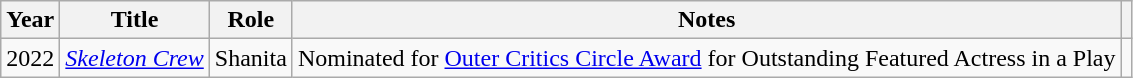<table class="wikitable sortable">
<tr>
<th>Year</th>
<th>Title</th>
<th>Role</th>
<th>Notes</th>
<th></th>
</tr>
<tr>
<td>2022</td>
<td><em><a href='#'>Skeleton Crew</a></em></td>
<td>Shanita</td>
<td>Nominated for <a href='#'>Outer Critics Circle Award</a> for Outstanding Featured Actress in a Play</td>
<td></td>
</tr>
</table>
